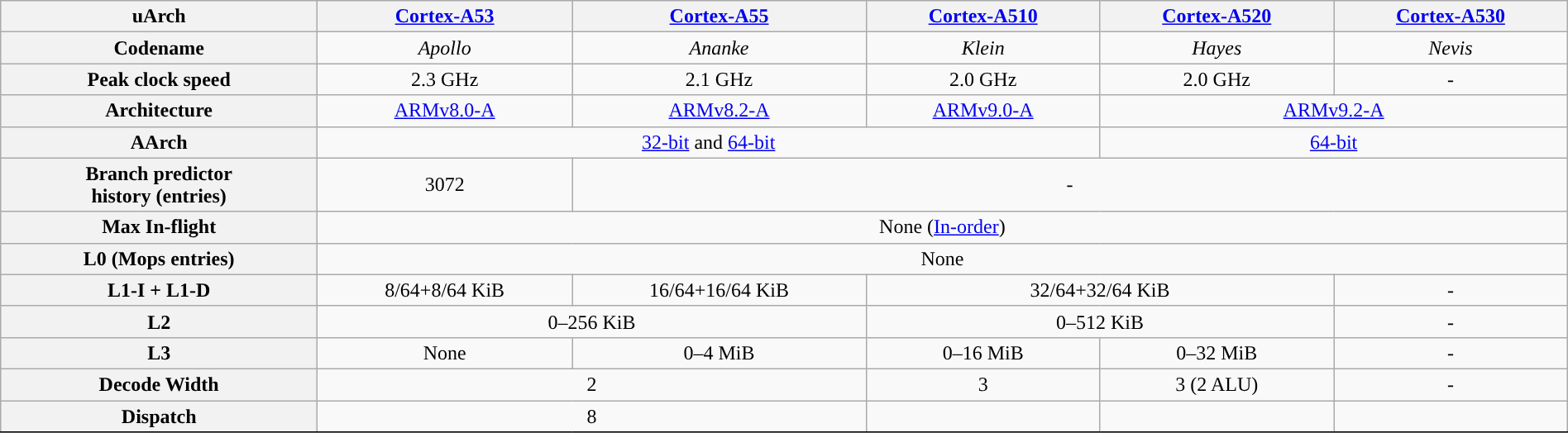<table class="wikitable sortable" cellpadding="3px" style="border: 1px solid black; border-spacing: 0px; width: 100%; text-align:center;">
<tr>
<th>uArch</th>
<th><a href='#'>Cortex-A53</a></th>
<th><a href='#'>Cortex-A55</a></th>
<th><a href='#'>Cortex-A510</a></th>
<th><a href='#'>Cortex-A520</a></th>
<th><a href='#'>Cortex-A530</a></th>
</tr>
<tr>
<th>Codename</th>
<td><em>Apollo</em></td>
<td><em>Ananke</em></td>
<td><em>Klein</em></td>
<td><em>Hayes</em></td>
<td><em>Nevis</em></td>
</tr>
<tr>
<th>Peak clock speed</th>
<td>2.3 GHz</td>
<td>2.1 GHz</td>
<td>2.0 GHz</td>
<td>2.0 GHz</td>
<td>-</td>
</tr>
<tr>
<th>Architecture</th>
<td><a href='#'>ARMv8.0-A</a></td>
<td><a href='#'>ARMv8.2-A</a></td>
<td><a href='#'>ARMv9.0-A</a></td>
<td colspan="2"><a href='#'>ARMv9.2-A</a></td>
</tr>
<tr>
<th><strong>AArch</strong></th>
<td colspan="3"><a href='#'>32-bit</a> and <a href='#'>64-bit</a></td>
<td colspan="2"><a href='#'>64-bit</a></td>
</tr>
<tr>
<th>Branch predictor <br>history (entries)</th>
<td>3072</td>
<td colspan="4">-</td>
</tr>
<tr>
<th>Max In-flight</th>
<td colspan="5">None (<a href='#'>In-order</a>)</td>
</tr>
<tr>
<th>L0 (Mops entries)</th>
<td colspan="5">None</td>
</tr>
<tr>
<th><strong>L1-I + L1-D</strong></th>
<td>8/64+8/64 KiB</td>
<td>16/64+16/64 KiB</td>
<td colspan="2">32/64+32/64 KiB</td>
<td>-</td>
</tr>
<tr>
<th>L2</th>
<td colspan="2">0–256 KiB</td>
<td colspan="2">0–512 KiB</td>
<td>-</td>
</tr>
<tr>
<th>L3</th>
<td>None</td>
<td>0–4 MiB</td>
<td>0–16 MiB</td>
<td>0–32 MiB</td>
<td>-</td>
</tr>
<tr>
<th>Decode Width</th>
<td colspan="2">2</td>
<td>3</td>
<td>3 (2 ALU)</td>
<td>-</td>
</tr>
<tr>
<th>Dispatch</th>
<td colspan="2">8</td>
<td></td>
<td></td>
<td></td>
</tr>
<tr>
</tr>
</table>
